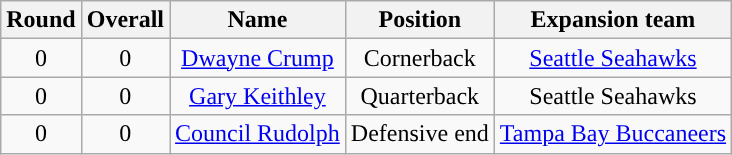<table class="wikitable" style="text-align:center">
<tr>
<th>Round</th>
<th>Overall</th>
<th>Name</th>
<th>Position</th>
<th>Expansion team</th>
</tr>
<tr>
<td>0</td>
<td>0</td>
<td><a href='#'>Dwayne Crump</a></td>
<td>Cornerback</td>
<td><a href='#'>Seattle Seahawks</a></td>
</tr>
<tr>
<td>0</td>
<td>0</td>
<td><a href='#'>Gary Keithley</a></td>
<td>Quarterback</td>
<td>Seattle Seahawks</td>
</tr>
<tr>
<td>0</td>
<td>0</td>
<td><a href='#'>Council Rudolph</a></td>
<td>Defensive end</td>
<td><a href='#'>Tampa Bay Buccaneers</a></td>
</tr>
</table>
